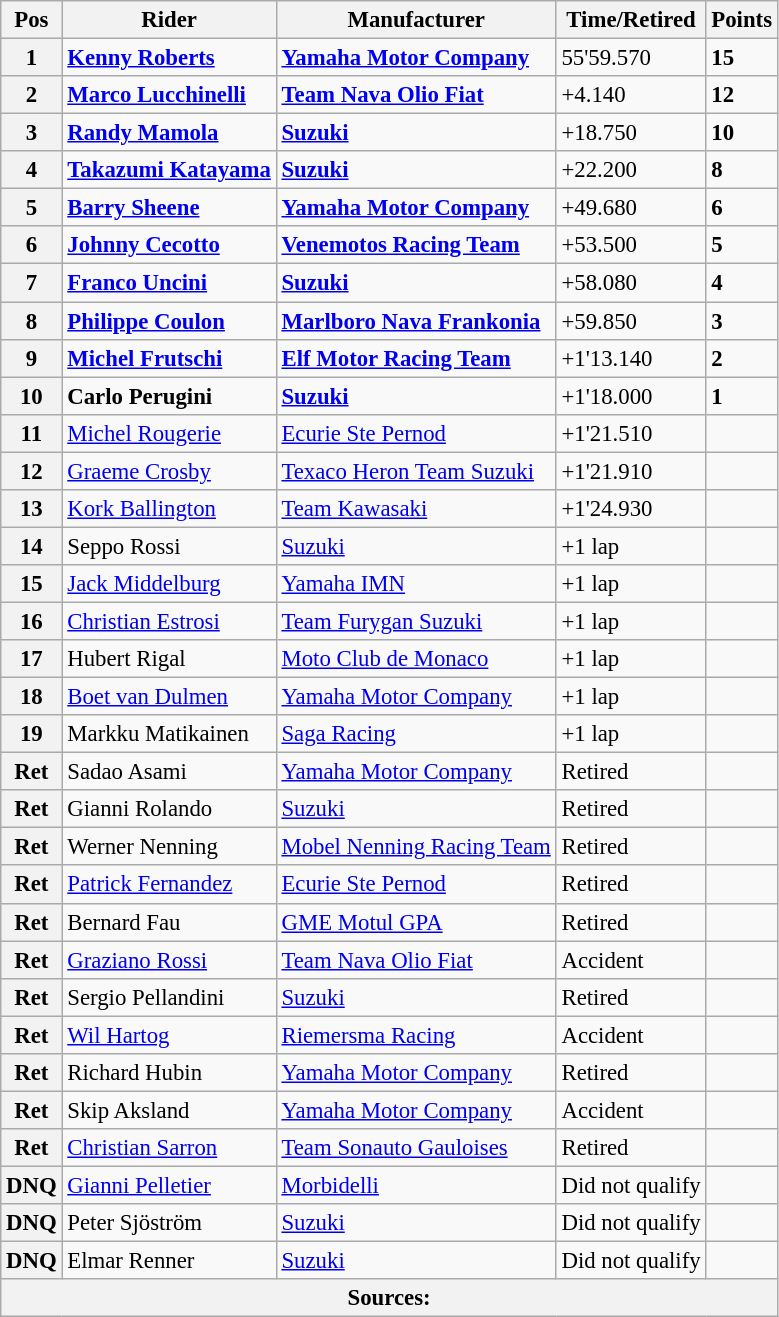<table class="wikitable" style="font-size: 95%;">
<tr>
<th>Pos</th>
<th>Rider</th>
<th>Manufacturer</th>
<th>Time/Retired</th>
<th>Points</th>
</tr>
<tr>
<th>1</th>
<td> <strong><a href='#'>Kenny Roberts</a></strong></td>
<td><strong><a href='#'>Yamaha Motor Company</a></strong></td>
<td>55'59.570</td>
<td><strong>15</strong></td>
</tr>
<tr>
<th>2</th>
<td> <strong><a href='#'>Marco Lucchinelli</a></strong></td>
<td><strong><a href='#'>Team Nava Olio Fiat</a></strong></td>
<td>+4.140</td>
<td><strong>12</strong></td>
</tr>
<tr>
<th>3</th>
<td> <strong><a href='#'>Randy Mamola</a></strong></td>
<td><strong><a href='#'>Suzuki</a></strong></td>
<td>+18.750</td>
<td><strong>10</strong></td>
</tr>
<tr>
<th>4</th>
<td> <strong><a href='#'>Takazumi Katayama</a></strong></td>
<td><strong><a href='#'>Suzuki</a></strong></td>
<td>+22.200</td>
<td><strong>8</strong></td>
</tr>
<tr>
<th>5</th>
<td> <strong><a href='#'>Barry Sheene</a></strong></td>
<td><strong><a href='#'>Yamaha Motor Company</a></strong></td>
<td>+49.680</td>
<td><strong>6</strong></td>
</tr>
<tr>
<th>6</th>
<td> <strong><a href='#'>Johnny Cecotto</a></strong></td>
<td><strong><a href='#'>Venemotos Racing Team</a></strong></td>
<td>+53.500</td>
<td><strong>5</strong></td>
</tr>
<tr>
<th>7</th>
<td> <strong><a href='#'>Franco Uncini</a></strong></td>
<td><strong><a href='#'>Suzuki</a></strong></td>
<td>+58.080</td>
<td><strong>4</strong></td>
</tr>
<tr>
<th>8</th>
<td> <strong><a href='#'>Philippe Coulon</a></strong></td>
<td><strong><a href='#'>Marlboro Nava Frankonia</a></strong></td>
<td>+59.850</td>
<td><strong>3</strong></td>
</tr>
<tr>
<th>9</th>
<td> <strong><a href='#'>Michel Frutschi</a></strong></td>
<td><strong><a href='#'>Elf Motor Racing Team</a></strong></td>
<td>+1'13.140</td>
<td><strong>2</strong></td>
</tr>
<tr>
<th>10</th>
<td> <strong>Carlo Perugini</strong></td>
<td><strong><a href='#'>Suzuki</a></strong></td>
<td>+1'18.000</td>
<td><strong>1</strong></td>
</tr>
<tr>
<th>11</th>
<td> <a href='#'>Michel Rougerie</a></td>
<td><a href='#'>Ecurie Ste Pernod</a></td>
<td>+1'21.510</td>
<td></td>
</tr>
<tr>
<th>12</th>
<td> <a href='#'>Graeme Crosby</a></td>
<td><a href='#'>Texaco Heron Team Suzuki</a></td>
<td>+1'21.910</td>
<td></td>
</tr>
<tr>
<th>13</th>
<td> <a href='#'>Kork Ballington</a></td>
<td><a href='#'>Team Kawasaki</a></td>
<td>+1'24.930</td>
<td></td>
</tr>
<tr>
<th>14</th>
<td> Seppo Rossi</td>
<td><a href='#'>Suzuki</a></td>
<td>+1 lap</td>
<td></td>
</tr>
<tr>
<th>15</th>
<td> <a href='#'>Jack Middelburg</a></td>
<td><a href='#'>Yamaha IMN</a></td>
<td>+1 lap</td>
<td></td>
</tr>
<tr>
<th>16</th>
<td> <a href='#'>Christian Estrosi</a></td>
<td><a href='#'>Team Furygan Suzuki</a></td>
<td>+1 lap</td>
<td></td>
</tr>
<tr>
<th>17</th>
<td> Hubert Rigal</td>
<td><a href='#'>Moto Club de Monaco</a></td>
<td>+1 lap</td>
<td></td>
</tr>
<tr>
<th>18</th>
<td> <a href='#'>Boet van Dulmen</a></td>
<td><a href='#'>Yamaha Motor Company</a></td>
<td>+1 lap</td>
<td></td>
</tr>
<tr>
<th>19</th>
<td> Markku Matikainen</td>
<td><a href='#'>Saga Racing</a></td>
<td>+1 lap</td>
<td></td>
</tr>
<tr>
<th>Ret</th>
<td> Sadao Asami</td>
<td><a href='#'>Yamaha Motor Company</a></td>
<td>Retired</td>
<td></td>
</tr>
<tr>
<th>Ret</th>
<td> Gianni Rolando</td>
<td><a href='#'>Suzuki</a></td>
<td>Retired</td>
<td></td>
</tr>
<tr>
<th>Ret</th>
<td> Werner Nenning</td>
<td><a href='#'>Mobel Nenning Racing Team</a></td>
<td>Retired</td>
<td></td>
</tr>
<tr>
<th>Ret</th>
<td> <a href='#'>Patrick Fernandez</a></td>
<td><a href='#'>Ecurie Ste Pernod</a></td>
<td>Retired</td>
<td></td>
</tr>
<tr>
<th>Ret</th>
<td> Bernard Fau</td>
<td><a href='#'>GME Motul GPA</a></td>
<td>Retired</td>
<td></td>
</tr>
<tr>
<th>Ret</th>
<td> <a href='#'>Graziano Rossi</a></td>
<td><a href='#'>Team Nava Olio Fiat</a></td>
<td>Accident</td>
<td></td>
</tr>
<tr>
<th>Ret</th>
<td> Sergio Pellandini</td>
<td><a href='#'>Suzuki</a></td>
<td>Retired</td>
<td></td>
</tr>
<tr>
<th>Ret</th>
<td> <a href='#'>Wil Hartog</a></td>
<td><a href='#'>Riemersma Racing</a></td>
<td>Accident</td>
<td></td>
</tr>
<tr>
<th>Ret</th>
<td> Richard Hubin</td>
<td><a href='#'>Yamaha Motor Company</a></td>
<td>Retired</td>
<td></td>
</tr>
<tr>
<th>Ret</th>
<td> Skip Aksland</td>
<td><a href='#'>Yamaha Motor Company</a></td>
<td>Accident</td>
<td></td>
</tr>
<tr>
<th>Ret</th>
<td> <a href='#'>Christian Sarron</a></td>
<td><a href='#'>Team Sonauto Gauloises</a></td>
<td>Retired</td>
<td></td>
</tr>
<tr>
<th>DNQ</th>
<td> <a href='#'>Gianni Pelletier</a></td>
<td><a href='#'>Morbidelli</a></td>
<td>Did not qualify</td>
<td></td>
</tr>
<tr>
<th>DNQ</th>
<td> Peter Sjöström</td>
<td><a href='#'>Suzuki</a></td>
<td>Did not qualify</td>
<td></td>
</tr>
<tr>
<th>DNQ</th>
<td> Elmar Renner</td>
<td><a href='#'>Suzuki</a></td>
<td>Did not qualify</td>
<td></td>
</tr>
<tr>
<th colspan=8>Sources:</th>
</tr>
</table>
